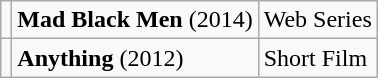<table class="creditList creditByType wikitable">
<tr>
<td></td>
<td><strong>Mad Black Men</strong> (2014)</td>
<td>Web Series</td>
</tr>
<tr>
<td></td>
<td><strong>Anything</strong> (2012)</td>
<td>Short Film</td>
</tr>
</table>
